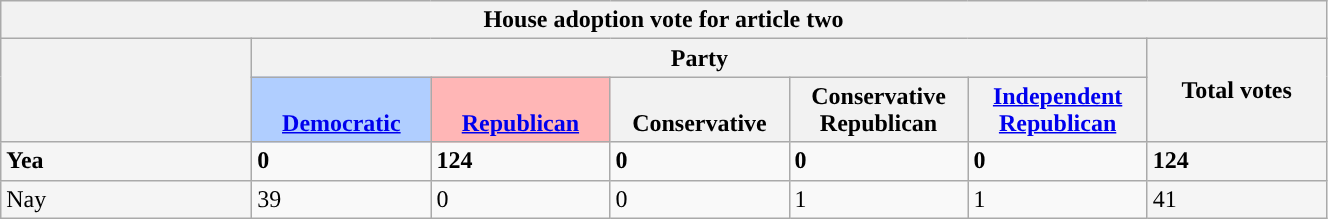<table class="wikitable">
<tr>
<th colspan=7>House adoption vote for article two</th>
</tr>
<tr>
<th rowspan=2></th>
<th colspan=5>Party</th>
<th rowspan=2>Total votes</th>
</tr>
<tr style="vertical-align:bottom;">
<th style="background:#b0ceff;"><a href='#'>Democratic</a></th>
<th style="background:#ffb6b6;"><a href='#'>Republican</a></th>
<th>Conservative</th>
<th>Conservative Republican</th>
<th><a href='#'>Independent Republican</a></th>
</tr>
<tr>
<td style="width: 10em; background:#F5F5F5"><strong>Yea</strong></td>
<td style="width: 7em;"><strong>0</strong></td>
<td style="width: 7em;"><strong>124</strong></td>
<td style="width: 7em;"><strong>0</strong></td>
<td style="width: 7em;"><strong>0</strong></td>
<td style="width: 7em;"><strong>0</strong></td>
<td style="width: 7em; background:#F5F5F5"><strong>124</strong></td>
</tr>
<tr>
<td style="background:#F5F5F5">Nay</td>
<td>39</td>
<td>0</td>
<td>0</td>
<td>1</td>
<td>1</td>
<td style="background:#F5F5F5">41</td>
</tr>
</table>
